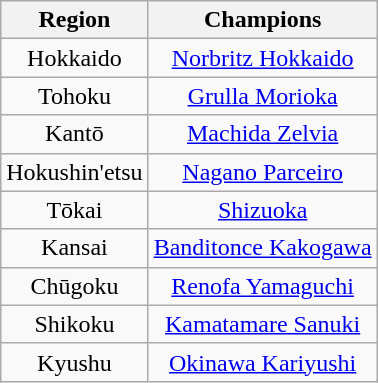<table class="wikitable" style="text-align:center;">
<tr>
<th>Region</th>
<th>Champions</th>
</tr>
<tr>
<td>Hokkaido</td>
<td><a href='#'>Norbritz Hokkaido</a></td>
</tr>
<tr>
<td>Tohoku</td>
<td><a href='#'>Grulla Morioka</a></td>
</tr>
<tr>
<td>Kantō</td>
<td><a href='#'>Machida Zelvia</a></td>
</tr>
<tr>
<td>Hokushin'etsu</td>
<td><a href='#'>Nagano Parceiro</a></td>
</tr>
<tr>
<td>Tōkai</td>
<td><a href='#'>Shizuoka</a></td>
</tr>
<tr>
<td>Kansai</td>
<td><a href='#'>Banditonce Kakogawa</a></td>
</tr>
<tr>
<td>Chūgoku</td>
<td><a href='#'>Renofa Yamaguchi</a></td>
</tr>
<tr>
<td>Shikoku</td>
<td><a href='#'>Kamatamare Sanuki</a></td>
</tr>
<tr>
<td>Kyushu</td>
<td><a href='#'>Okinawa Kariyushi</a></td>
</tr>
</table>
